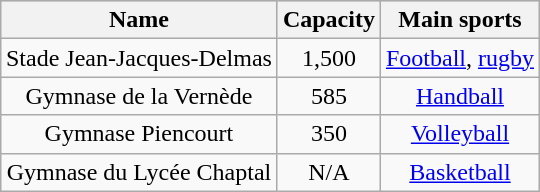<table class="wikitable" style="text-align:center;margin:auto;">
<tr bgcolor="#CCCCCC">
<th scope="col">Name</th>
<th scope="col">Capacity</th>
<th scope="col">Main sports</th>
</tr>
<tr>
<td>Stade Jean-Jacques-Delmas</td>
<td>1,500</td>
<td><a href='#'>Football</a>, <a href='#'>rugby</a></td>
</tr>
<tr>
<td>Gymnase de la Vernède</td>
<td>585</td>
<td><a href='#'>Handball</a></td>
</tr>
<tr>
<td>Gymnase Piencourt</td>
<td>350</td>
<td><a href='#'>Volleyball</a></td>
</tr>
<tr>
<td>Gymnase du Lycée Chaptal</td>
<td>N/A</td>
<td><a href='#'>Basketball</a></td>
</tr>
</table>
